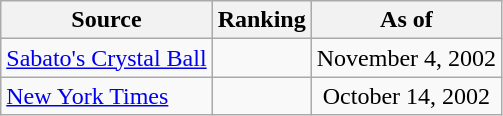<table class="wikitable" style="text-align:center">
<tr>
<th>Source</th>
<th>Ranking</th>
<th>As of</th>
</tr>
<tr>
<td align=left><a href='#'>Sabato's Crystal Ball</a></td>
<td></td>
<td>November 4, 2002</td>
</tr>
<tr>
<td align=left><a href='#'>New York Times</a></td>
<td></td>
<td>October 14, 2002</td>
</tr>
</table>
